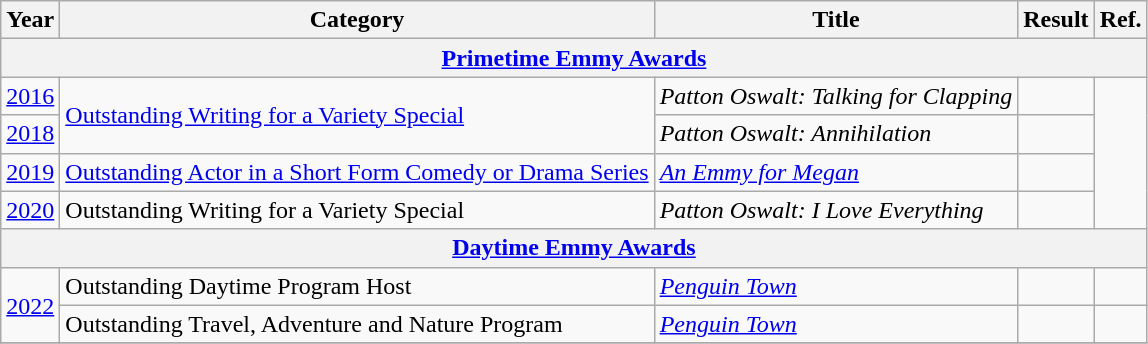<table class="wikitable">
<tr>
<th>Year</th>
<th>Category</th>
<th>Title</th>
<th>Result</th>
<th>Ref.</th>
</tr>
<tr>
<th colspan="5"><a href='#'>Primetime Emmy Awards</a></th>
</tr>
<tr>
<td><a href='#'>2016</a></td>
<td rowspan="2"><a href='#'>Outstanding Writing for a Variety Special</a></td>
<td><em>Patton Oswalt: Talking for Clapping</em></td>
<td></td>
<td align="center" rowspan="4"></td>
</tr>
<tr>
<td><a href='#'>2018</a></td>
<td><em>Patton Oswalt: Annihilation</em></td>
<td></td>
</tr>
<tr>
<td><a href='#'>2019</a></td>
<td><a href='#'>Outstanding Actor in a Short Form Comedy or Drama Series</a></td>
<td><em><a href='#'>An Emmy for Megan</a></em></td>
<td></td>
</tr>
<tr>
<td><a href='#'>2020</a></td>
<td>Outstanding Writing for a Variety Special</td>
<td><em>Patton Oswalt: I Love Everything</em></td>
<td></td>
</tr>
<tr>
<th colspan="5"><a href='#'>Daytime Emmy Awards</a></th>
</tr>
<tr>
<td rowspan="2"><a href='#'>2022</a></td>
<td>Outstanding Daytime Program Host</td>
<td><em><a href='#'>Penguin Town</a></em></td>
<td></td>
<td align="center"></td>
</tr>
<tr>
<td>Outstanding Travel, Adventure and Nature Program</td>
<td><em><a href='#'>Penguin Town</a></em></td>
<td></td>
<td align="center"></td>
</tr>
<tr>
</tr>
</table>
